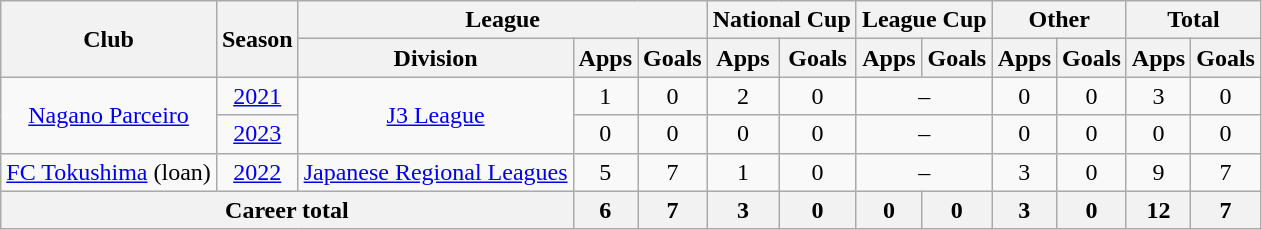<table class="wikitable" style="text-align: center">
<tr>
<th rowspan="2">Club</th>
<th rowspan="2">Season</th>
<th colspan="3">League</th>
<th colspan="2">National Cup</th>
<th colspan="2">League Cup</th>
<th colspan="2">Other</th>
<th colspan="2">Total</th>
</tr>
<tr>
<th>Division</th>
<th>Apps</th>
<th>Goals</th>
<th>Apps</th>
<th>Goals</th>
<th>Apps</th>
<th>Goals</th>
<th>Apps</th>
<th>Goals</th>
<th>Apps</th>
<th>Goals</th>
</tr>
<tr>
<td rowspan=2><a href='#'>Nagano Parceiro</a></td>
<td><a href='#'>2021</a></td>
<td rowspan=2><a href='#'>J3 League</a></td>
<td>1</td>
<td>0</td>
<td>2</td>
<td>0</td>
<td colspan="2">–</td>
<td>0</td>
<td>0</td>
<td>3</td>
<td>0</td>
</tr>
<tr>
<td><a href='#'>2023</a></td>
<td>0</td>
<td>0</td>
<td>0</td>
<td>0</td>
<td colspan="2">–</td>
<td>0</td>
<td>0</td>
<td>0</td>
<td>0</td>
</tr>
<tr>
<td><a href='#'>FC Tokushima</a> (loan)</td>
<td><a href='#'>2022</a></td>
<td><a href='#'>Japanese Regional Leagues</a></td>
<td>5</td>
<td>7</td>
<td>1</td>
<td>0</td>
<td colspan="2">–</td>
<td>3</td>
<td>0</td>
<td>9</td>
<td>7</td>
</tr>
<tr>
<th colspan=3>Career total</th>
<th>6</th>
<th>7</th>
<th>3</th>
<th>0</th>
<th>0</th>
<th>0</th>
<th>3</th>
<th>0</th>
<th>12</th>
<th>7</th>
</tr>
</table>
